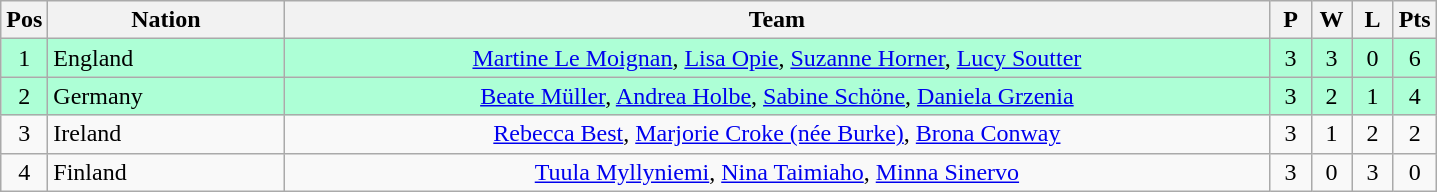<table class="wikitable" style="font-size: 100%">
<tr>
<th width=20>Pos</th>
<th width=150>Nation</th>
<th width=650>Team</th>
<th width=20>P</th>
<th width=20>W</th>
<th width=20>L</th>
<th width=20>Pts</th>
</tr>
<tr align=center style="background: #ADFFD6;">
<td>1</td>
<td align="left"> England</td>
<td><a href='#'>Martine Le Moignan</a>, <a href='#'>Lisa Opie</a>, <a href='#'>Suzanne Horner</a>, <a href='#'>Lucy Soutter</a></td>
<td>3</td>
<td>3</td>
<td>0</td>
<td>6</td>
</tr>
<tr align=center style="background: #ADFFD6;">
<td>2</td>
<td align="left"> Germany</td>
<td><a href='#'>Beate Müller</a>, <a href='#'>Andrea Holbe</a>, <a href='#'>Sabine Schöne</a>, <a href='#'>Daniela Grzenia</a></td>
<td>3</td>
<td>2</td>
<td>1</td>
<td>4</td>
</tr>
<tr align=center>
<td>3</td>
<td align="left"> Ireland</td>
<td><a href='#'>Rebecca Best</a>, <a href='#'>Marjorie Croke (née Burke)</a>, <a href='#'>Brona Conway</a></td>
<td>3</td>
<td>1</td>
<td>2</td>
<td>2</td>
</tr>
<tr align=center>
<td>4</td>
<td align="left"> Finland</td>
<td><a href='#'>Tuula Myllyniemi</a>, <a href='#'>Nina Taimiaho</a>, <a href='#'>Minna Sinervo</a></td>
<td>3</td>
<td>0</td>
<td>3</td>
<td>0</td>
</tr>
</table>
